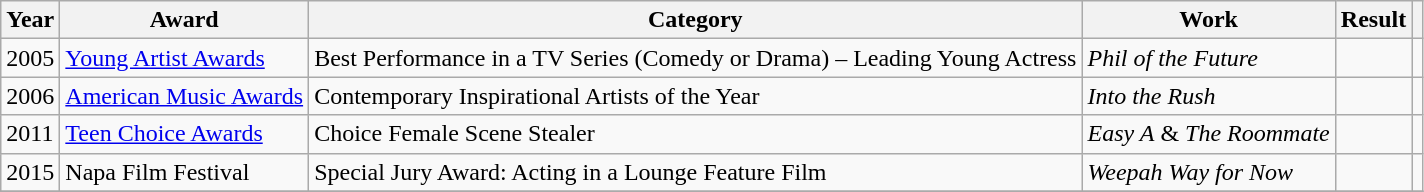<table class="wikitable sortable">
<tr>
<th>Year</th>
<th>Award</th>
<th>Category</th>
<th>Work</th>
<th>Result</th>
<th class="unsortable"></th>
</tr>
<tr>
<td>2005</td>
<td><a href='#'>Young Artist Awards</a></td>
<td>Best Performance in a TV Series (Comedy or Drama) – Leading Young Actress</td>
<td><em>Phil of the Future</em></td>
<td></td>
<td style="text-align:center;"></td>
</tr>
<tr>
<td>2006</td>
<td><a href='#'>American Music Awards</a></td>
<td>Contemporary Inspirational Artists of the Year</td>
<td><em>Into the Rush</em></td>
<td></td>
<td style="text-align:center;"></td>
</tr>
<tr>
<td>2011</td>
<td><a href='#'>Teen Choice Awards</a></td>
<td>Choice Female Scene Stealer</td>
<td><em>Easy A</em> & <em>The Roommate</em></td>
<td></td>
<td style="text-align:center;"></td>
</tr>
<tr>
<td>2015</td>
<td>Napa Film Festival</td>
<td>Special Jury Award: Acting in a Lounge Feature Film</td>
<td><em>Weepah Way for Now</em></td>
<td></td>
<td></td>
</tr>
<tr>
</tr>
</table>
